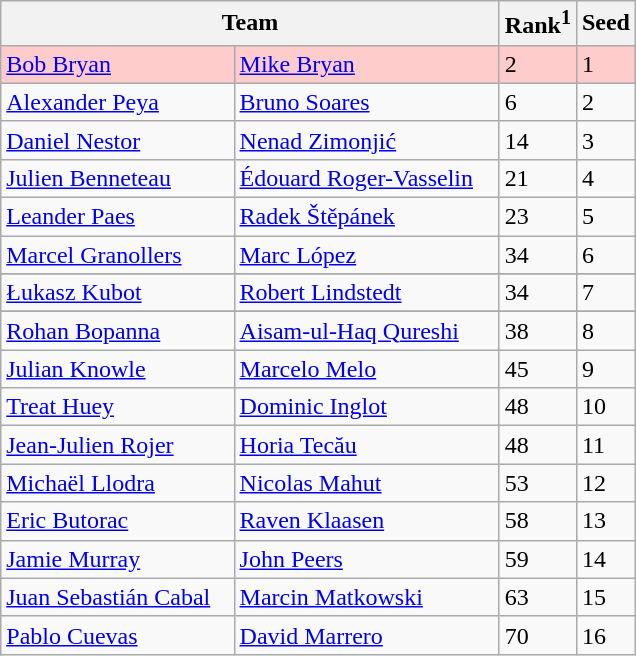<table class="wikitable">
<tr>
<th width="325" colspan=2>Team</th>
<th>Rank<sup>1</sup></th>
<th>Seed</th>
</tr>
<tr style="background:#fcc;">
<td> <a href='#'>Bob Bryan</a></td>
<td> <a href='#'>Mike Bryan</a></td>
<td>2</td>
<td>1</td>
</tr>
<tr>
<td> <a href='#'>Alexander Peya</a></td>
<td> <a href='#'>Bruno Soares</a></td>
<td>6</td>
<td>2</td>
</tr>
<tr>
<td> <a href='#'>Daniel Nestor</a></td>
<td> <a href='#'>Nenad Zimonjić</a></td>
<td>14</td>
<td>3</td>
</tr>
<tr>
<td> <a href='#'>Julien Benneteau</a></td>
<td> <a href='#'>Édouard Roger-Vasselin</a></td>
<td>21</td>
<td>4</td>
</tr>
<tr>
<td> <a href='#'>Leander Paes</a></td>
<td> <a href='#'>Radek Štěpánek</a></td>
<td>23</td>
<td>5</td>
</tr>
<tr>
<td> <a href='#'>Marcel Granollers</a></td>
<td> <a href='#'>Marc López</a></td>
<td>34</td>
<td>6</td>
</tr>
<tr>
</tr>
<tr>
<td> <a href='#'>Łukasz Kubot</a></td>
<td> <a href='#'>Robert Lindstedt</a></td>
<td>34</td>
<td>7</td>
</tr>
<tr>
</tr>
<tr>
<td> <a href='#'>Rohan Bopanna</a></td>
<td> <a href='#'>Aisam-ul-Haq Qureshi</a></td>
<td>38</td>
<td>8</td>
</tr>
<tr>
<td> <a href='#'>Julian Knowle</a></td>
<td> <a href='#'>Marcelo Melo</a></td>
<td>45</td>
<td>9</td>
</tr>
<tr>
<td> <a href='#'>Treat Huey</a></td>
<td> <a href='#'>Dominic Inglot</a></td>
<td>48</td>
<td>10</td>
</tr>
<tr>
<td> <a href='#'>Jean-Julien Rojer</a></td>
<td> <a href='#'>Horia Tecău</a></td>
<td>48</td>
<td>11</td>
</tr>
<tr>
<td> <a href='#'>Michaël Llodra</a></td>
<td> <a href='#'>Nicolas Mahut</a></td>
<td>53</td>
<td>12</td>
</tr>
<tr>
<td> <a href='#'>Eric Butorac</a></td>
<td> <a href='#'>Raven Klaasen</a></td>
<td>58</td>
<td>13</td>
</tr>
<tr>
<td> <a href='#'>Jamie Murray</a></td>
<td> <a href='#'>John Peers</a></td>
<td>59</td>
<td>14</td>
</tr>
<tr>
<td> <a href='#'>Juan Sebastián Cabal</a></td>
<td> <a href='#'>Marcin Matkowski</a></td>
<td>63</td>
<td>15</td>
</tr>
<tr>
<td> <a href='#'>Pablo Cuevas</a></td>
<td> <a href='#'>David Marrero</a></td>
<td>70</td>
<td>16</td>
</tr>
</table>
